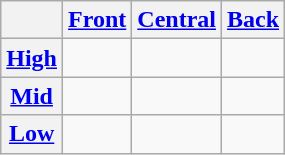<table class="wikitable" style="text-align:center">
<tr>
<th></th>
<th><a href='#'>Front</a></th>
<th><a href='#'>Central</a></th>
<th><a href='#'>Back</a></th>
</tr>
<tr>
<th><a href='#'>High</a></th>
<td></td>
<td></td>
<td></td>
</tr>
<tr>
<th><a href='#'>Mid</a></th>
<td></td>
<td></td>
<td></td>
</tr>
<tr>
<th><a href='#'>Low</a></th>
<td></td>
<td></td>
<td></td>
</tr>
</table>
